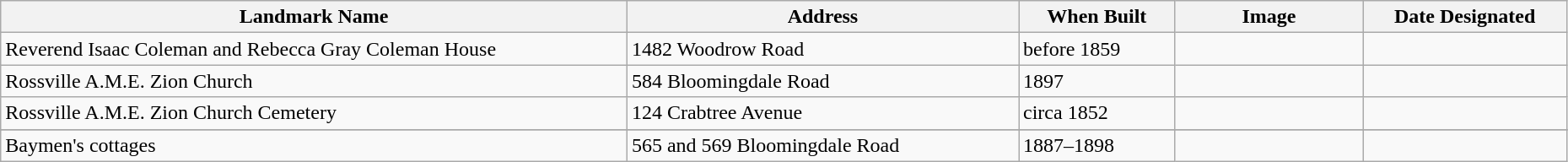<table class="wikitable sortable" style="width:98%">
<tr>
<th width = 40%><strong>Landmark Name</strong></th>
<th width = 25%><strong>Address</strong></th>
<th width = 10%><strong>When Built</strong></th>
<th width = 12% class="unsortable"><strong>Image</strong></th>
<th><strong>Date Designated</strong></th>
</tr>
<tr>
<td>Reverend Isaac Coleman and Rebecca Gray Coleman House</td>
<td>1482 Woodrow Road</td>
<td>before 1859</td>
<td></td>
<td></td>
</tr>
<tr>
<td>Rossville A.M.E. Zion Church</td>
<td>584 Bloomingdale Road</td>
<td>1897</td>
<td></td>
<td></td>
</tr>
<tr>
<td>Rossville A.M.E. Zion Church Cemetery</td>
<td>124 Crabtree Avenue</td>
<td>circa 1852</td>
<td></td>
<td></td>
</tr>
<tr>
</tr>
<tr>
<td>Baymen's cottages</td>
<td>565 and 569 Bloomingdale Road</td>
<td>1887–1898</td>
<td></td>
<td></td>
</tr>
</table>
